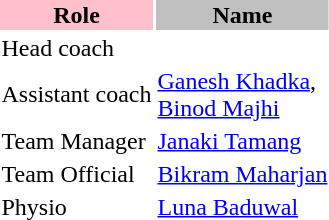<table class="toccolours">
<tr>
<th style="background:pink;">Role</th>
<th style="background:silver;">Name</th>
</tr>
<tr>
<td>Head coach</td>
<td></td>
</tr>
<tr>
<td>Assistant coach</td>
<td> <a href='#'>Ganesh Khadka</a>, <br>  <a href='#'>Binod Majhi</a></td>
</tr>
<tr>
<td>Team Manager</td>
<td> <a href='#'>Janaki Tamang</a></td>
</tr>
<tr>
<td>Team Official</td>
<td> <a href='#'>Bikram Maharjan</a></td>
</tr>
<tr>
<td>Physio</td>
<td> <a href='#'>Luna Baduwal</a></td>
</tr>
<tr>
</tr>
</table>
